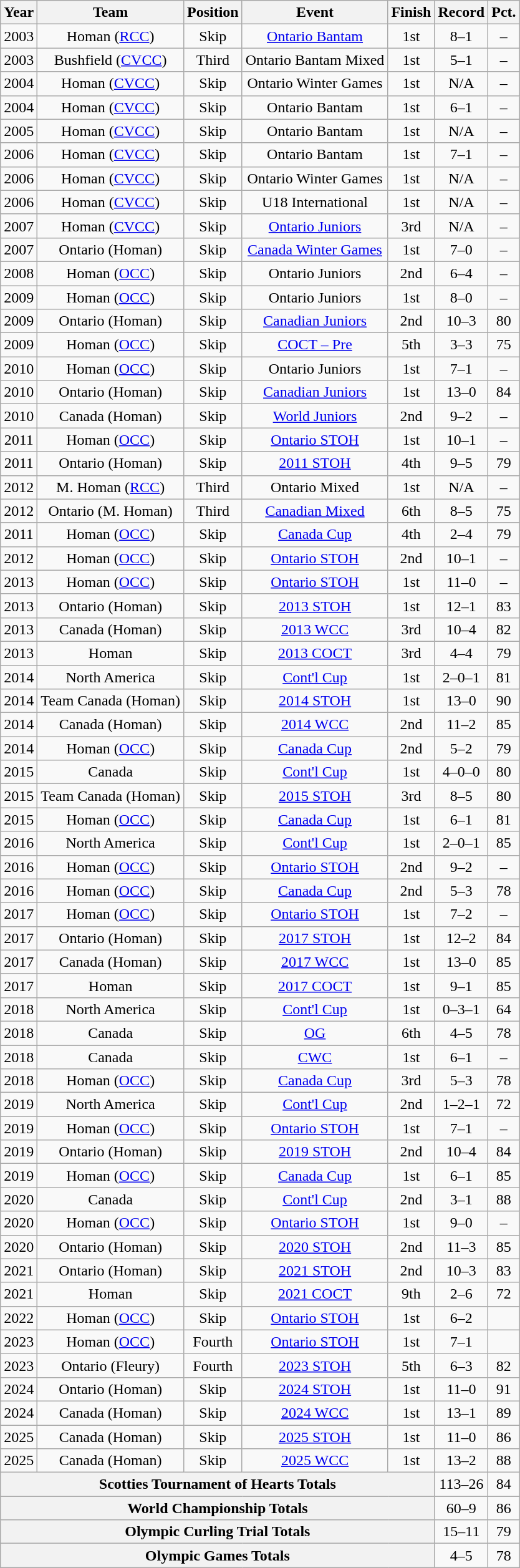<table class="wikitable" style="text-align: center;">
<tr>
<th scope="col">Year</th>
<th scope="col">Team</th>
<th scope="col">Position</th>
<th scope="col">Event</th>
<th scope="col">Finish</th>
<th scope="col">Record</th>
<th scope="col">Pct.</th>
</tr>
<tr>
<td>2003</td>
<td>Homan (<a href='#'>RCC</a>)</td>
<td>Skip</td>
<td><a href='#'>Ontario Bantam</a></td>
<td>1st</td>
<td>8–1</td>
<td>–</td>
</tr>
<tr>
<td>2003</td>
<td>Bushfield (<a href='#'>CVCC</a>)</td>
<td>Third</td>
<td>Ontario Bantam Mixed</td>
<td>1st</td>
<td>5–1</td>
<td>–</td>
</tr>
<tr>
<td>2004</td>
<td>Homan (<a href='#'>CVCC</a>)</td>
<td>Skip</td>
<td>Ontario Winter Games</td>
<td>1st</td>
<td>N/A</td>
<td>–</td>
</tr>
<tr>
<td>2004</td>
<td>Homan (<a href='#'>CVCC</a>)</td>
<td>Skip</td>
<td>Ontario Bantam</td>
<td>1st</td>
<td>6–1</td>
<td>–</td>
</tr>
<tr>
<td>2005</td>
<td>Homan (<a href='#'>CVCC</a>)</td>
<td>Skip</td>
<td>Ontario Bantam</td>
<td>1st</td>
<td>N/A</td>
<td>–</td>
</tr>
<tr>
<td>2006</td>
<td>Homan (<a href='#'>CVCC</a>)</td>
<td>Skip</td>
<td>Ontario Bantam</td>
<td>1st</td>
<td>7–1</td>
<td>–</td>
</tr>
<tr>
<td>2006</td>
<td>Homan (<a href='#'>CVCC</a>)</td>
<td>Skip</td>
<td>Ontario Winter Games</td>
<td>1st</td>
<td>N/A</td>
<td>–</td>
</tr>
<tr>
<td>2006</td>
<td>Homan (<a href='#'>CVCC</a>)</td>
<td>Skip</td>
<td>U18 International</td>
<td>1st</td>
<td>N/A</td>
<td>–</td>
</tr>
<tr>
<td>2007</td>
<td>Homan (<a href='#'>CVCC</a>)</td>
<td>Skip</td>
<td><a href='#'>Ontario Juniors</a></td>
<td>3rd</td>
<td>N/A</td>
<td>–</td>
</tr>
<tr>
<td>2007</td>
<td>Ontario (Homan)</td>
<td>Skip</td>
<td><a href='#'>Canada Winter Games</a></td>
<td>1st</td>
<td>7–0</td>
<td>–</td>
</tr>
<tr>
<td>2008</td>
<td>Homan (<a href='#'>OCC</a>)</td>
<td>Skip</td>
<td>Ontario Juniors</td>
<td>2nd</td>
<td>6–4</td>
<td>–</td>
</tr>
<tr>
<td>2009</td>
<td>Homan (<a href='#'>OCC</a>)</td>
<td>Skip</td>
<td>Ontario Juniors</td>
<td>1st</td>
<td>8–0</td>
<td>–</td>
</tr>
<tr>
<td>2009</td>
<td>Ontario (Homan)</td>
<td>Skip</td>
<td><a href='#'>Canadian Juniors</a></td>
<td>2nd</td>
<td>10–3</td>
<td>80</td>
</tr>
<tr>
<td>2009</td>
<td>Homan (<a href='#'>OCC</a>)</td>
<td>Skip</td>
<td><a href='#'>COCT – Pre</a></td>
<td>5th</td>
<td>3–3</td>
<td>75</td>
</tr>
<tr>
<td>2010</td>
<td>Homan (<a href='#'>OCC</a>)</td>
<td>Skip</td>
<td>Ontario Juniors</td>
<td>1st</td>
<td>7–1</td>
<td>–</td>
</tr>
<tr>
<td>2010</td>
<td>Ontario (Homan)</td>
<td>Skip</td>
<td><a href='#'>Canadian Juniors</a></td>
<td>1st</td>
<td>13–0</td>
<td>84</td>
</tr>
<tr>
<td>2010</td>
<td>Canada (Homan)</td>
<td>Skip</td>
<td><a href='#'>World Juniors</a></td>
<td>2nd</td>
<td>9–2</td>
<td>–</td>
</tr>
<tr>
<td>2011</td>
<td>Homan (<a href='#'>OCC</a>)</td>
<td>Skip</td>
<td><a href='#'>Ontario STOH</a></td>
<td>1st</td>
<td>10–1</td>
<td>–</td>
</tr>
<tr>
<td>2011</td>
<td>Ontario (Homan)</td>
<td>Skip</td>
<td><a href='#'>2011 STOH</a></td>
<td>4th</td>
<td>9–5</td>
<td>79</td>
</tr>
<tr>
<td>2012</td>
<td>M. Homan (<a href='#'>RCC</a>)</td>
<td>Third</td>
<td>Ontario Mixed</td>
<td>1st</td>
<td> N/A</td>
<td>–</td>
</tr>
<tr>
<td>2012</td>
<td>Ontario (M. Homan)</td>
<td>Third</td>
<td><a href='#'>Canadian Mixed</a></td>
<td>6th</td>
<td>8–5</td>
<td>75</td>
</tr>
<tr>
<td>2011</td>
<td>Homan (<a href='#'>OCC</a>)</td>
<td>Skip</td>
<td><a href='#'>Canada Cup</a></td>
<td>4th</td>
<td>2–4</td>
<td>79</td>
</tr>
<tr>
<td>2012</td>
<td>Homan (<a href='#'>OCC</a>)</td>
<td>Skip</td>
<td><a href='#'>Ontario STOH</a></td>
<td>2nd</td>
<td>10–1</td>
<td>–</td>
</tr>
<tr>
<td>2013</td>
<td>Homan (<a href='#'>OCC</a>)</td>
<td>Skip</td>
<td><a href='#'>Ontario STOH</a></td>
<td>1st</td>
<td>11–0</td>
<td>–</td>
</tr>
<tr>
<td>2013</td>
<td>Ontario (Homan)</td>
<td>Skip</td>
<td><a href='#'>2013 STOH</a></td>
<td>1st</td>
<td>12–1</td>
<td>83</td>
</tr>
<tr>
<td>2013</td>
<td>Canada (Homan)</td>
<td>Skip</td>
<td><a href='#'>2013 WCC</a></td>
<td>3rd</td>
<td>10–4</td>
<td>82</td>
</tr>
<tr>
<td>2013</td>
<td>Homan</td>
<td>Skip</td>
<td><a href='#'>2013 COCT</a></td>
<td>3rd</td>
<td>4–4</td>
<td>79</td>
</tr>
<tr>
<td>2014</td>
<td>North America</td>
<td>Skip</td>
<td><a href='#'>Cont'l Cup</a></td>
<td>1st</td>
<td>2–0–1</td>
<td>81</td>
</tr>
<tr>
<td>2014</td>
<td>Team Canada (Homan)</td>
<td>Skip</td>
<td><a href='#'>2014 STOH</a></td>
<td>1st</td>
<td>13–0</td>
<td>90</td>
</tr>
<tr>
<td>2014</td>
<td>Canada (Homan)</td>
<td>Skip</td>
<td><a href='#'>2014 WCC</a></td>
<td>2nd</td>
<td>11–2</td>
<td>85</td>
</tr>
<tr>
<td>2014</td>
<td>Homan (<a href='#'>OCC</a>)</td>
<td>Skip</td>
<td><a href='#'>Canada Cup</a></td>
<td>2nd</td>
<td>5–2</td>
<td>79</td>
</tr>
<tr>
<td>2015</td>
<td>Canada</td>
<td>Skip</td>
<td><a href='#'>Cont'l Cup</a></td>
<td>1st</td>
<td>4–0–0</td>
<td>80</td>
</tr>
<tr>
<td>2015</td>
<td>Team Canada (Homan)</td>
<td>Skip</td>
<td><a href='#'>2015 STOH</a></td>
<td>3rd</td>
<td>8–5</td>
<td>80</td>
</tr>
<tr>
<td>2015</td>
<td>Homan (<a href='#'>OCC</a>)</td>
<td>Skip</td>
<td><a href='#'>Canada Cup</a></td>
<td>1st</td>
<td>6–1</td>
<td>81</td>
</tr>
<tr>
<td>2016</td>
<td>North America</td>
<td>Skip</td>
<td><a href='#'>Cont'l Cup</a></td>
<td>1st</td>
<td>2–0–1</td>
<td>85</td>
</tr>
<tr>
<td>2016</td>
<td>Homan (<a href='#'>OCC</a>)</td>
<td>Skip</td>
<td><a href='#'>Ontario STOH</a></td>
<td>2nd</td>
<td>9–2</td>
<td>–</td>
</tr>
<tr>
<td>2016</td>
<td>Homan (<a href='#'>OCC</a>)</td>
<td>Skip</td>
<td><a href='#'>Canada Cup</a></td>
<td>2nd</td>
<td>5–3</td>
<td>78</td>
</tr>
<tr>
<td>2017</td>
<td>Homan (<a href='#'>OCC</a>)</td>
<td>Skip</td>
<td><a href='#'>Ontario STOH</a></td>
<td>1st</td>
<td>7–2</td>
<td>–</td>
</tr>
<tr>
<td>2017</td>
<td>Ontario (Homan)</td>
<td>Skip</td>
<td><a href='#'>2017 STOH</a></td>
<td>1st</td>
<td>12–2</td>
<td>84</td>
</tr>
<tr>
<td>2017</td>
<td>Canada (Homan)</td>
<td>Skip</td>
<td><a href='#'>2017 WCC</a></td>
<td>1st</td>
<td>13–0</td>
<td>85</td>
</tr>
<tr>
<td>2017</td>
<td>Homan</td>
<td>Skip</td>
<td><a href='#'>2017 COCT</a></td>
<td>1st</td>
<td>9–1</td>
<td>85</td>
</tr>
<tr>
<td>2018</td>
<td>North America</td>
<td>Skip</td>
<td><a href='#'>Cont'l Cup</a></td>
<td>1st</td>
<td>0–3–1</td>
<td>64</td>
</tr>
<tr>
<td>2018</td>
<td>Canada</td>
<td>Skip</td>
<td><a href='#'>OG</a></td>
<td>6th</td>
<td>4–5</td>
<td>78</td>
</tr>
<tr>
<td>2018</td>
<td>Canada</td>
<td>Skip</td>
<td><a href='#'>CWC</a></td>
<td>1st</td>
<td>6–1</td>
<td>–</td>
</tr>
<tr>
<td>2018</td>
<td>Homan (<a href='#'>OCC</a>)</td>
<td>Skip</td>
<td><a href='#'>Canada Cup</a></td>
<td>3rd</td>
<td>5–3</td>
<td>78</td>
</tr>
<tr>
<td>2019</td>
<td>North America</td>
<td>Skip</td>
<td><a href='#'>Cont'l Cup</a></td>
<td>2nd</td>
<td>1–2–1</td>
<td>72</td>
</tr>
<tr>
<td>2019</td>
<td>Homan (<a href='#'>OCC</a>)</td>
<td>Skip</td>
<td><a href='#'>Ontario STOH</a></td>
<td>1st</td>
<td>7–1</td>
<td>–</td>
</tr>
<tr>
<td>2019</td>
<td>Ontario (Homan)</td>
<td>Skip</td>
<td><a href='#'>2019 STOH</a></td>
<td>2nd</td>
<td>10–4</td>
<td>84</td>
</tr>
<tr>
<td>2019</td>
<td>Homan (<a href='#'>OCC</a>)</td>
<td>Skip</td>
<td><a href='#'>Canada Cup</a></td>
<td>1st</td>
<td>6–1</td>
<td>85</td>
</tr>
<tr>
<td>2020</td>
<td>Canada</td>
<td>Skip</td>
<td><a href='#'>Cont'l Cup</a></td>
<td>2nd</td>
<td>3–1</td>
<td>88</td>
</tr>
<tr>
<td>2020</td>
<td>Homan (<a href='#'>OCC</a>)</td>
<td>Skip</td>
<td><a href='#'>Ontario STOH</a></td>
<td>1st</td>
<td>9–0</td>
<td>–</td>
</tr>
<tr>
<td>2020</td>
<td>Ontario (Homan)</td>
<td>Skip</td>
<td><a href='#'>2020 STOH</a></td>
<td>2nd</td>
<td>11–3</td>
<td>85</td>
</tr>
<tr>
<td>2021</td>
<td>Ontario (Homan)</td>
<td>Skip</td>
<td><a href='#'>2021 STOH</a></td>
<td>2nd</td>
<td>10–3</td>
<td>83</td>
</tr>
<tr>
<td>2021</td>
<td>Homan</td>
<td>Skip</td>
<td><a href='#'>2021 COCT</a></td>
<td>9th</td>
<td>2–6</td>
<td>72</td>
</tr>
<tr>
<td>2022</td>
<td>Homan (<a href='#'>OCC</a>)</td>
<td>Skip</td>
<td><a href='#'>Ontario STOH</a></td>
<td>1st</td>
<td>6–2</td>
<td></td>
</tr>
<tr>
<td>2023</td>
<td>Homan (<a href='#'>OCC</a>)</td>
<td>Fourth</td>
<td><a href='#'>Ontario STOH</a></td>
<td>1st</td>
<td>7–1</td>
<td></td>
</tr>
<tr>
<td>2023</td>
<td>Ontario (Fleury)</td>
<td>Fourth</td>
<td><a href='#'>2023 STOH</a></td>
<td>5th</td>
<td>6–3</td>
<td>82</td>
</tr>
<tr>
<td>2024</td>
<td>Ontario (Homan)</td>
<td>Skip</td>
<td><a href='#'>2024 STOH</a></td>
<td>1st</td>
<td>11–0</td>
<td>91</td>
</tr>
<tr>
<td>2024</td>
<td>Canada (Homan)</td>
<td>Skip</td>
<td><a href='#'>2024 WCC</a></td>
<td>1st</td>
<td>13–1</td>
<td>89</td>
</tr>
<tr>
<td>2025</td>
<td>Canada (Homan)</td>
<td>Skip</td>
<td><a href='#'>2025 STOH</a></td>
<td>1st</td>
<td>11–0</td>
<td>86</td>
</tr>
<tr>
<td>2025</td>
<td>Canada (Homan)</td>
<td>Skip</td>
<td><a href='#'>2025 WCC</a></td>
<td>1st</td>
<td>13–2</td>
<td>88</td>
</tr>
<tr>
<th scope="row" colspan="5">Scotties Tournament of Hearts Totals</th>
<td>113–26</td>
<td>84</td>
</tr>
<tr>
<th scope="row" colspan="5">World Championship Totals</th>
<td>60–9</td>
<td>86</td>
</tr>
<tr>
<th scope="row" colspan="5">Olympic Curling Trial Totals</th>
<td>15–11</td>
<td>79</td>
</tr>
<tr>
<th scope="row" colspan="5">Olympic Games Totals</th>
<td>4–5</td>
<td>78</td>
</tr>
</table>
